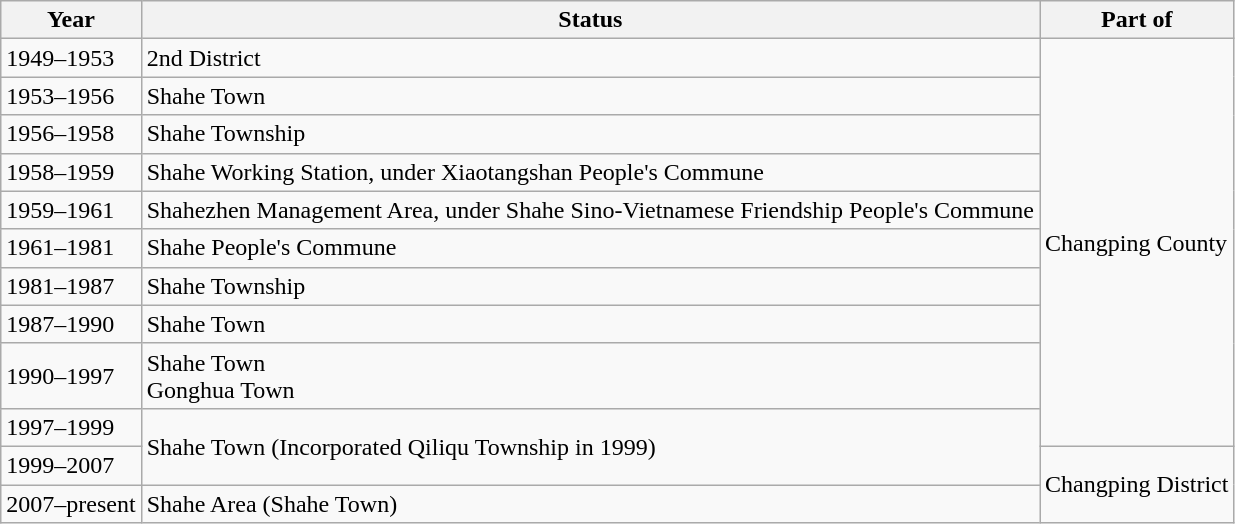<table class="wikitable">
<tr>
<th>Year</th>
<th>Status</th>
<th>Part of</th>
</tr>
<tr>
<td>1949–1953</td>
<td>2nd District</td>
<td rowspan="10">Changping County</td>
</tr>
<tr>
<td>1953–1956</td>
<td>Shahe Town</td>
</tr>
<tr>
<td>1956–1958</td>
<td>Shahe Township</td>
</tr>
<tr>
<td>1958–1959</td>
<td>Shahe Working Station, under Xiaotangshan People's Commune</td>
</tr>
<tr>
<td>1959–1961</td>
<td>Shahezhen Management Area, under Shahe Sino-Vietnamese Friendship People's Commune</td>
</tr>
<tr>
<td>1961–1981</td>
<td>Shahe People's Commune</td>
</tr>
<tr>
<td>1981–1987</td>
<td>Shahe Township</td>
</tr>
<tr>
<td>1987–1990</td>
<td>Shahe Town</td>
</tr>
<tr>
<td>1990–1997</td>
<td>Shahe Town<br>Gonghua Town</td>
</tr>
<tr>
<td>1997–1999</td>
<td rowspan="2">Shahe Town (Incorporated Qiliqu Township in 1999)</td>
</tr>
<tr>
<td>1999–2007</td>
<td rowspan="2">Changping District</td>
</tr>
<tr>
<td>2007–present</td>
<td>Shahe Area (Shahe Town)</td>
</tr>
</table>
